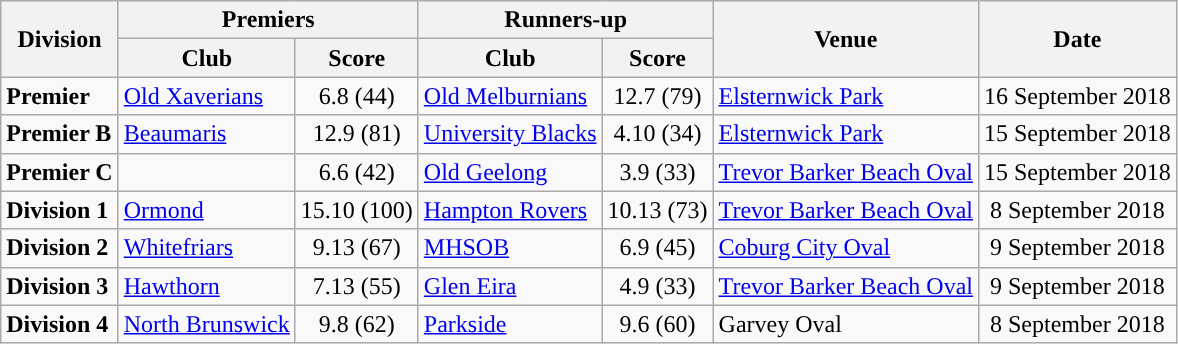<table class="wikitable" style=text-align:center>
<tr>
<th rowspan=2>Division</th>
<th colspan=2>Premiers</th>
<th colspan=2>Runners-up</th>
<th rowspan=2>Venue</th>
<th rowspan=2 class=unsortable>Date</th>
</tr>
<tr>
<th>Club</th>
<th>Score</th>
<th>Club</th>
<th>Score</th>
</tr>
<tr>
<td align="left"><strong>Premier</strong></td>
<td align=left><a href='#'>Old Xaverians</a></td>
<td>6.8 (44)</td>
<td align=left><a href='#'>Old Melburnians</a></td>
<td>12.7 (79)</td>
<td align=left><a href='#'>Elsternwick Park</a></td>
<td>16 September 2018</td>
</tr>
<tr>
<td align="left"><strong>Premier B</strong></td>
<td align=left><a href='#'>Beaumaris</a></td>
<td>12.9 (81)</td>
<td align=left><a href='#'>University Blacks</a></td>
<td>4.10 (34)</td>
<td align=left><a href='#'>Elsternwick Park</a></td>
<td>15 September 2018</td>
</tr>
<tr>
<td align="left"><strong>Premier C</strong></td>
<td align=left></td>
<td>6.6 (42)</td>
<td align=left><a href='#'>Old Geelong</a></td>
<td>3.9 (33)</td>
<td align=left><a href='#'>Trevor Barker Beach Oval</a></td>
<td>15 September 2018</td>
</tr>
<tr>
<td align="left"><strong>Division 1</strong></td>
<td align=left><a href='#'>Ormond</a></td>
<td>15.10 (100)</td>
<td align=left><a href='#'>Hampton Rovers</a></td>
<td>10.13 (73)</td>
<td align=left><a href='#'>Trevor Barker Beach Oval</a></td>
<td>8 September 2018</td>
</tr>
<tr>
<td align="left"><strong>Division 2</strong></td>
<td align=left><a href='#'>Whitefriars</a></td>
<td>9.13 (67)</td>
<td align=left><a href='#'>MHSOB</a></td>
<td>6.9 (45)</td>
<td align=left><a href='#'>Coburg City Oval</a></td>
<td>9 September 2018</td>
</tr>
<tr>
<td align="left"><strong>Division 3</strong></td>
<td align=left><a href='#'>Hawthorn</a></td>
<td>7.13 (55)</td>
<td align=left><a href='#'>Glen Eira</a></td>
<td>4.9 (33)</td>
<td align=left><a href='#'>Trevor Barker Beach Oval</a></td>
<td>9 September 2018</td>
</tr>
<tr>
<td align="left"><strong>Division 4</strong></td>
<td align=left><a href='#'>North Brunswick</a></td>
<td>9.8 (62)</td>
<td align=left><a href='#'>Parkside</a></td>
<td>9.6 (60)</td>
<td align=left>Garvey Oval</td>
<td>8 September 2018</td>
</tr>
</table>
